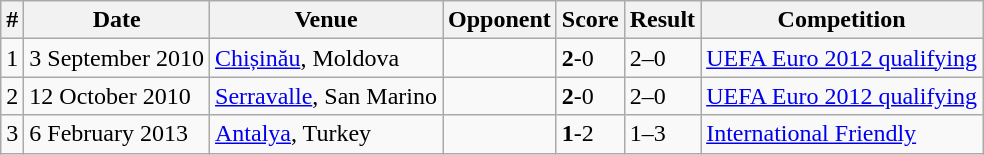<table class="wikitable">
<tr>
<th>#</th>
<th>Date</th>
<th>Venue</th>
<th>Opponent</th>
<th>Score</th>
<th>Result</th>
<th>Competition</th>
</tr>
<tr>
<td>1</td>
<td>3 September 2010</td>
<td><a href='#'>Chișinău</a>, Moldova</td>
<td></td>
<td><strong>2</strong>-0</td>
<td>2–0</td>
<td><a href='#'>UEFA Euro 2012 qualifying</a></td>
</tr>
<tr>
<td>2</td>
<td>12 October 2010</td>
<td><a href='#'>Serravalle</a>, San Marino</td>
<td></td>
<td><strong>2</strong>-0</td>
<td>2–0</td>
<td><a href='#'>UEFA Euro 2012 qualifying</a></td>
</tr>
<tr>
<td>3</td>
<td>6 February 2013</td>
<td><a href='#'>Antalya</a>, Turkey</td>
<td></td>
<td><strong>1</strong>-2</td>
<td>1–3</td>
<td><a href='#'>International Friendly</a></td>
</tr>
</table>
